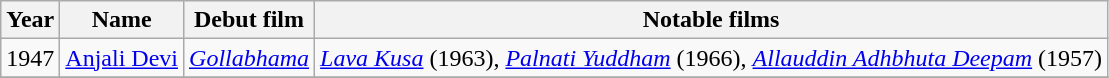<table class="wikitable sortable">
<tr>
<th>Year</th>
<th>Name</th>
<th>Debut film</th>
<th>Notable films</th>
</tr>
<tr>
<td>1947</td>
<td><a href='#'>Anjali Devi</a></td>
<td><em><a href='#'>Gollabhama</a></em></td>
<td><em><a href='#'>Lava Kusa</a></em> (1963), <em><a href='#'>Palnati Yuddham</a></em> (1966), <em><a href='#'>Allauddin Adhbhuta Deepam</a></em> (1957)</td>
</tr>
<tr>
</tr>
</table>
